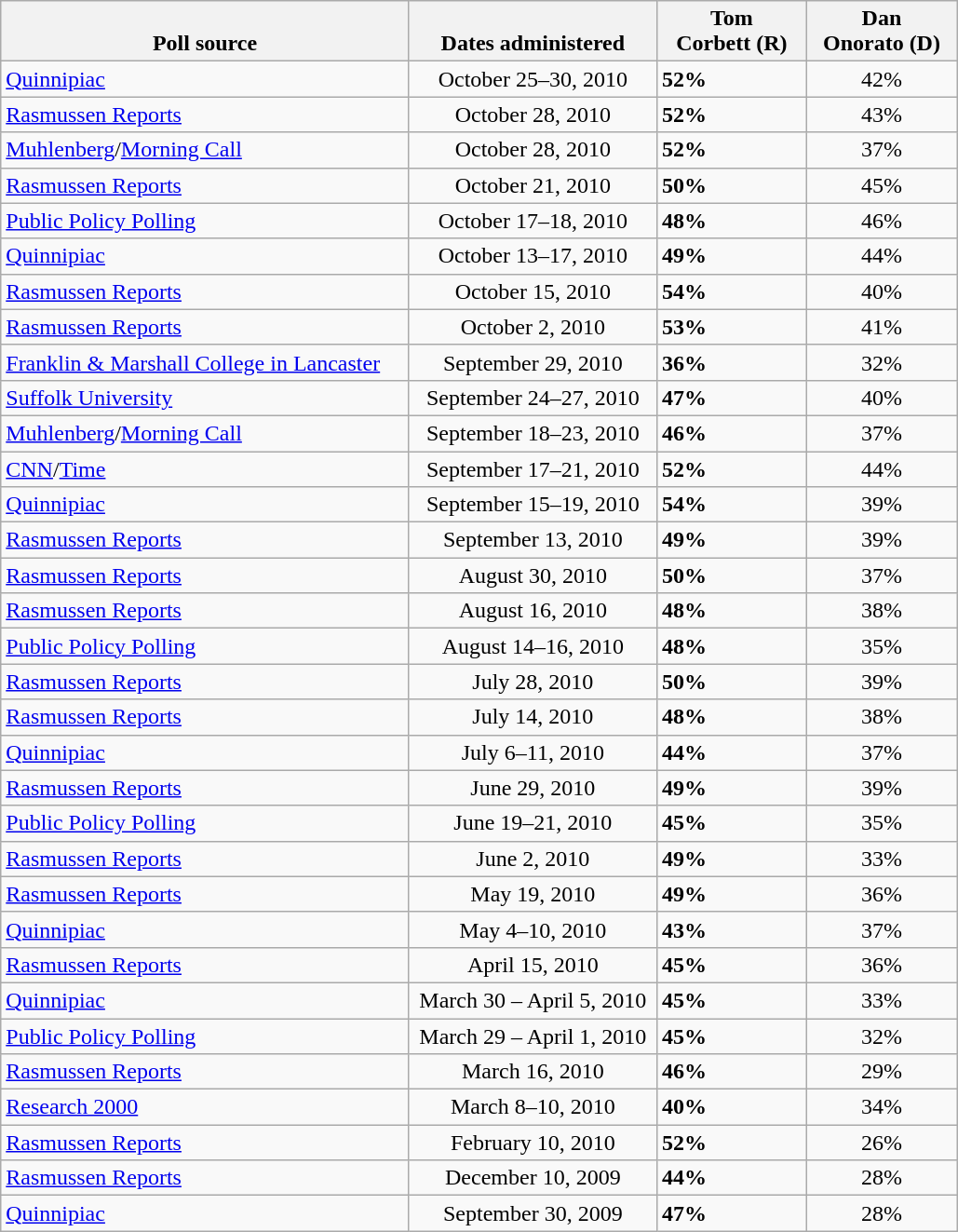<table class="wikitable">
<tr valign=bottom>
<th style="width:285px;">Poll source</th>
<th style="width:170px;">Dates administered</th>
<th style="width:100px;">Tom<br>Corbett (R)</th>
<th style="width:100px;">Dan<br>Onorato (D)</th>
</tr>
<tr>
<td><a href='#'>Quinnipiac</a></td>
<td align=center>October 25–30, 2010</td>
<td><strong>52%</strong></td>
<td align=center>42%</td>
</tr>
<tr>
<td><a href='#'>Rasmussen Reports</a></td>
<td align=center>October 28, 2010</td>
<td><strong>52%</strong></td>
<td align=center>43%</td>
</tr>
<tr>
<td><a href='#'>Muhlenberg</a>/<a href='#'>Morning Call</a></td>
<td align=center>October 28, 2010</td>
<td><strong>52%</strong></td>
<td align=center>37%</td>
</tr>
<tr>
<td><a href='#'>Rasmussen Reports</a></td>
<td align=center>October 21, 2010</td>
<td><strong>50%</strong></td>
<td align=center>45%</td>
</tr>
<tr>
<td><a href='#'>Public Policy Polling</a></td>
<td align=center>October 17–18, 2010</td>
<td><strong>48%</strong></td>
<td align=center>46%</td>
</tr>
<tr>
<td><a href='#'>Quinnipiac</a></td>
<td align=center>October 13–17, 2010</td>
<td><strong>49%</strong></td>
<td align=center>44%</td>
</tr>
<tr>
<td><a href='#'>Rasmussen Reports</a></td>
<td align=center>October 15, 2010</td>
<td><strong>54%</strong></td>
<td align=center>40%</td>
</tr>
<tr>
<td><a href='#'>Rasmussen Reports</a></td>
<td align=center>October 2, 2010</td>
<td><strong>53%</strong></td>
<td align=center>41%</td>
</tr>
<tr>
<td><a href='#'>Franklin & Marshall College in Lancaster</a></td>
<td align=center>September 29, 2010</td>
<td><strong>36%</strong></td>
<td align=center>32%</td>
</tr>
<tr>
<td><a href='#'>Suffolk University</a></td>
<td align=center>September 24–27, 2010</td>
<td><strong>47%</strong></td>
<td align=center>40%</td>
</tr>
<tr>
<td><a href='#'>Muhlenberg</a>/<a href='#'>Morning Call</a></td>
<td align=center>September 18–23, 2010</td>
<td><strong>46%</strong></td>
<td align=center>37%</td>
</tr>
<tr>
<td><a href='#'>CNN</a>/<a href='#'>Time</a></td>
<td align=center>September 17–21, 2010</td>
<td><strong>52%</strong></td>
<td align=center>44%</td>
</tr>
<tr>
<td><a href='#'>Quinnipiac</a></td>
<td align=center>September 15–19, 2010</td>
<td><strong>54%</strong></td>
<td align=center>39%</td>
</tr>
<tr>
<td><a href='#'>Rasmussen Reports</a></td>
<td align=center>September 13, 2010</td>
<td><strong>49%</strong></td>
<td align=center>39%</td>
</tr>
<tr>
<td><a href='#'>Rasmussen Reports</a></td>
<td align=center>August 30, 2010</td>
<td><strong>50%</strong></td>
<td align=center>37%</td>
</tr>
<tr>
<td><a href='#'>Rasmussen Reports</a></td>
<td align=center>August 16, 2010</td>
<td><strong>48%</strong></td>
<td align=center>38%</td>
</tr>
<tr>
<td><a href='#'>Public Policy Polling</a></td>
<td align=center>August 14–16, 2010</td>
<td><strong>48%</strong></td>
<td align=center>35%</td>
</tr>
<tr>
<td><a href='#'>Rasmussen Reports</a></td>
<td align=center>July 28, 2010</td>
<td><strong>50%</strong></td>
<td align=center>39%</td>
</tr>
<tr>
<td><a href='#'>Rasmussen Reports</a></td>
<td align=center>July 14, 2010</td>
<td><strong>48%</strong></td>
<td align=center>38%</td>
</tr>
<tr>
<td><a href='#'>Quinnipiac</a></td>
<td align=center>July 6–11, 2010</td>
<td><strong>44%</strong></td>
<td align=center>37%</td>
</tr>
<tr>
<td><a href='#'>Rasmussen Reports</a></td>
<td align=center>June 29, 2010</td>
<td><strong>49%</strong></td>
<td align=center>39%</td>
</tr>
<tr>
<td><a href='#'>Public Policy Polling</a></td>
<td align=center>June 19–21, 2010</td>
<td><strong>45%</strong></td>
<td align=center>35%</td>
</tr>
<tr>
<td><a href='#'>Rasmussen Reports</a></td>
<td align=center>June 2, 2010</td>
<td><strong>49%</strong></td>
<td align=center>33%</td>
</tr>
<tr>
<td><a href='#'>Rasmussen Reports</a></td>
<td align=center>May 19, 2010</td>
<td><strong>49%</strong></td>
<td align=center>36%</td>
</tr>
<tr>
<td><a href='#'>Quinnipiac</a></td>
<td align=center>May 4–10, 2010</td>
<td><strong>43%</strong></td>
<td align=center>37%</td>
</tr>
<tr>
<td><a href='#'>Rasmussen Reports</a></td>
<td align=center>April 15, 2010</td>
<td><strong>45%</strong></td>
<td align=center>36%</td>
</tr>
<tr>
<td><a href='#'>Quinnipiac</a></td>
<td align=center>March 30 – April 5, 2010</td>
<td><strong>45%</strong></td>
<td align=center>33%</td>
</tr>
<tr>
<td><a href='#'>Public Policy Polling</a></td>
<td align=center>March 29 – April 1, 2010</td>
<td><strong>45%</strong></td>
<td align=center>32%</td>
</tr>
<tr>
<td><a href='#'>Rasmussen Reports</a></td>
<td align=center>March 16, 2010</td>
<td><strong>46%</strong></td>
<td align=center>29%</td>
</tr>
<tr>
<td><a href='#'>Research 2000</a></td>
<td align=center>March 8–10, 2010</td>
<td><strong>40%</strong></td>
<td align=center>34%</td>
</tr>
<tr>
<td><a href='#'>Rasmussen Reports</a></td>
<td align=center>February 10, 2010</td>
<td><strong>52%</strong></td>
<td align=center>26%</td>
</tr>
<tr>
<td><a href='#'>Rasmussen Reports</a></td>
<td align=center>December 10, 2009</td>
<td><strong>44%</strong></td>
<td align=center>28%</td>
</tr>
<tr>
<td><a href='#'>Quinnipiac</a></td>
<td align=center>September 30, 2009</td>
<td><strong>47%</strong></td>
<td align=center>28%</td>
</tr>
</table>
